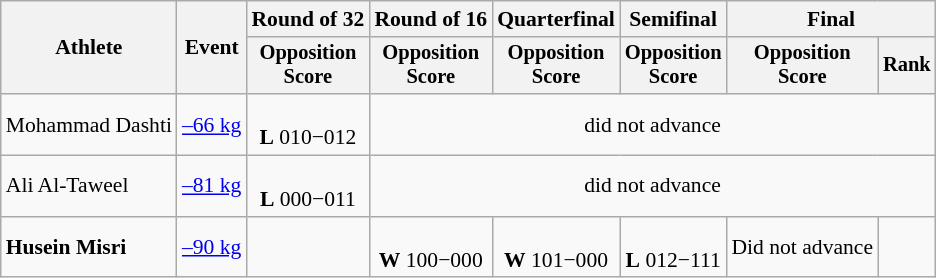<table class=wikitable style=font-size:90%;text-align:center>
<tr>
<th rowspan=2>Athlete</th>
<th rowspan=2>Event</th>
<th>Round of 32</th>
<th>Round of 16</th>
<th>Quarterfinal</th>
<th>Semifinal</th>
<th colspan=2>Final</th>
</tr>
<tr style=font-size:95%>
<th>Opposition<br>Score</th>
<th>Opposition<br>Score</th>
<th>Opposition<br>Score</th>
<th>Opposition<br>Score</th>
<th>Opposition<br>Score</th>
<th>Rank</th>
</tr>
<tr>
<td align=left>Mohammad Dashti</td>
<td align=left><a href='#'>–66 kg</a></td>
<td><br><strong>L</strong> 010−012</td>
<td colspan=5>did not advance</td>
</tr>
<tr>
<td align=left>Ali Al-Taweel</td>
<td align=left><a href='#'>–81 kg</a></td>
<td><br><strong>L</strong> 000−011</td>
<td colspan=5>did not advance</td>
</tr>
<tr>
<td align=left><strong>Husein Misri</strong></td>
<td align=left><a href='#'>–90 kg</a></td>
<td></td>
<td><br><strong>W</strong> 100−000</td>
<td><br><strong>W</strong> 101−000</td>
<td><br><strong>L</strong> 012−111</td>
<td>Did not advance</td>
<td></td>
</tr>
</table>
